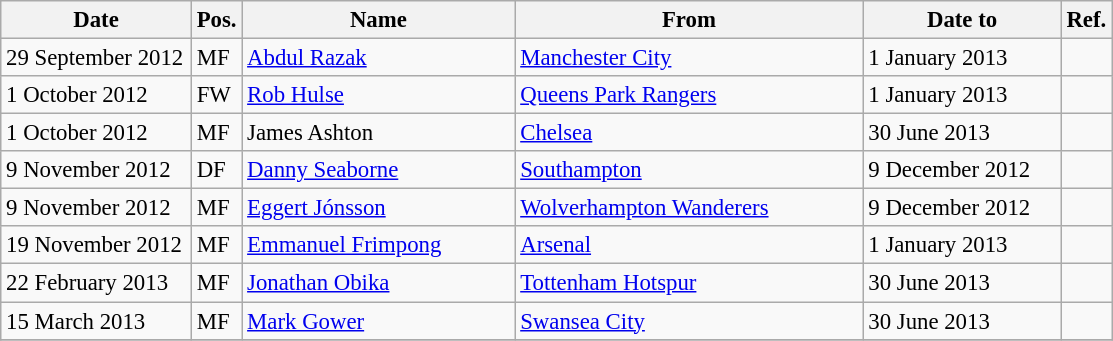<table class="wikitable" style="font-size:95%;">
<tr>
<th style="width:120px;">Date</th>
<th style="width:25px;">Pos.</th>
<th style="width:175px;">Name</th>
<th style="width:225px;">From</th>
<th style="width:125px;">Date to</th>
<th style="width:25px;">Ref.</th>
</tr>
<tr>
<td>29 September 2012</td>
<td>MF</td>
<td> <a href='#'>Abdul Razak</a></td>
<td> <a href='#'>Manchester City</a></td>
<td>1 January 2013</td>
<td></td>
</tr>
<tr>
<td>1 October 2012</td>
<td>FW</td>
<td> <a href='#'>Rob Hulse</a></td>
<td> <a href='#'>Queens Park Rangers</a></td>
<td>1 January 2013</td>
<td></td>
</tr>
<tr>
<td>1 October 2012</td>
<td>MF</td>
<td> James Ashton</td>
<td> <a href='#'>Chelsea</a></td>
<td>30 June 2013</td>
<td></td>
</tr>
<tr>
<td>9 November 2012</td>
<td>DF</td>
<td> <a href='#'>Danny Seaborne</a></td>
<td> <a href='#'>Southampton</a></td>
<td>9 December 2012</td>
<td></td>
</tr>
<tr>
<td>9 November 2012</td>
<td>MF</td>
<td> <a href='#'>Eggert Jónsson</a></td>
<td> <a href='#'>Wolverhampton Wanderers</a></td>
<td>9 December 2012</td>
<td></td>
</tr>
<tr>
<td>19 November 2012</td>
<td>MF</td>
<td> <a href='#'>Emmanuel Frimpong</a></td>
<td> <a href='#'>Arsenal</a></td>
<td>1 January 2013</td>
<td></td>
</tr>
<tr>
<td>22 February 2013</td>
<td>MF</td>
<td> <a href='#'>Jonathan Obika</a></td>
<td> <a href='#'>Tottenham Hotspur</a></td>
<td>30 June 2013</td>
<td></td>
</tr>
<tr>
<td>15 March 2013</td>
<td>MF</td>
<td> <a href='#'>Mark Gower</a></td>
<td> <a href='#'>Swansea City</a></td>
<td>30 June 2013</td>
<td></td>
</tr>
<tr>
</tr>
</table>
